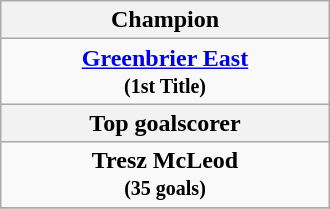<table class="wikitable" style="margin: 0 auto; width: 220px;">
<tr>
<th>Champion</th>
</tr>
<tr>
<td align="center"><strong><a href='#'>Greenbrier East</a></strong><br><small><strong>(1st Title)</strong></small></td>
</tr>
<tr>
<th>Top goalscorer</th>
</tr>
<tr>
<td align="center"><strong>Tresz McLeod</strong><br><small><strong>(35 goals)</strong></small></td>
</tr>
<tr>
</tr>
</table>
